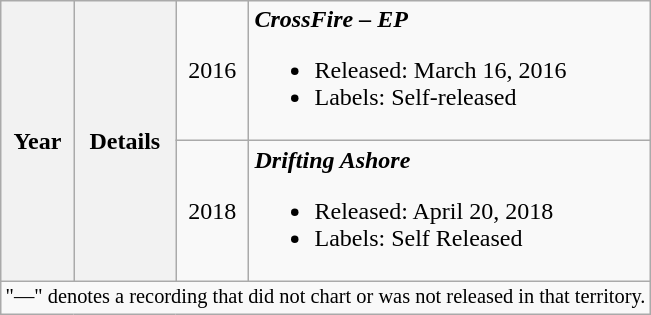<table class="wikitable">
<tr>
<th rowspan="2">Year</th>
<th rowspan="2">Details</th>
<td style="text-align:center;">2016</td>
<td><strong><em>CrossFire – EP</em></strong><br><ul><li>Released: March 16, 2016</li><li>Labels: Self-released</li></ul></td>
</tr>
<tr>
<td style="text-align:center;">2018</td>
<td><strong><em>Drifting Ashore</em></strong><br><ul><li>Released: April 20, 2018</li><li>Labels: Self Released</li></ul></td>
</tr>
<tr>
<td colspan="6" style="text-align:center;font-size:85%;">"—" denotes a recording that did not chart or was not released in that territory.</td>
</tr>
</table>
